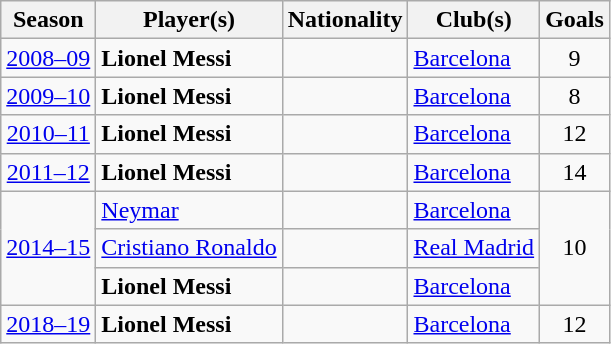<table class="wikitable sortable" style="text-align:center;">
<tr>
<th>Season</th>
<th>Player(s)</th>
<th>Nationality</th>
<th>Club(s)</th>
<th>Goals</th>
</tr>
<tr>
<td><a href='#'>2008–09</a></td>
<td style="text-align: left"><strong>Lionel Messi</strong></td>
<td></td>
<td style="text-align: left"><a href='#'>Barcelona</a></td>
<td>9</td>
</tr>
<tr>
<td><a href='#'>2009–10</a></td>
<td style="text-align: left"><strong>Lionel Messi</strong></td>
<td></td>
<td style="text-align: left"><a href='#'>Barcelona</a></td>
<td>8</td>
</tr>
<tr>
<td><a href='#'>2010–11</a></td>
<td style="text-align: left"><strong>Lionel Messi</strong></td>
<td></td>
<td style="text-align: left"><a href='#'>Barcelona</a></td>
<td>12</td>
</tr>
<tr>
<td><a href='#'>2011–12</a></td>
<td style="text-align: left"><strong>Lionel Messi</strong></td>
<td></td>
<td style="text-align: left"><a href='#'>Barcelona</a></td>
<td>14</td>
</tr>
<tr>
<td rowspan="3"><a href='#'>2014–15</a></td>
<td style="text-align: left"><a href='#'>Neymar</a></td>
<td></td>
<td style="text-align: left"><a href='#'>Barcelona</a></td>
<td rowspan=3>10</td>
</tr>
<tr>
<td style="text-align: left"><a href='#'>Cristiano Ronaldo</a></td>
<td></td>
<td style="text-align: left"><a href='#'>Real Madrid</a></td>
</tr>
<tr>
<td style="text-align: left"><strong>Lionel Messi</strong></td>
<td></td>
<td style="text-align: left"><a href='#'>Barcelona</a></td>
</tr>
<tr>
<td><a href='#'>2018–19</a></td>
<td style="text-align: left"><strong>Lionel Messi</strong></td>
<td></td>
<td style="text-align: left"><a href='#'>Barcelona</a></td>
<td>12</td>
</tr>
</table>
